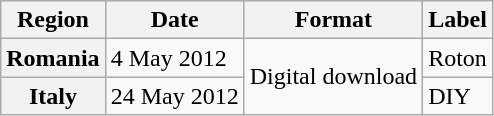<table class="wikitable plainrowheaders unsortable">
<tr>
<th>Region</th>
<th>Date</th>
<th>Format</th>
<th>Label</th>
</tr>
<tr>
<th scope="row">Romania</th>
<td>4 May 2012</td>
<td rowspan="2">Digital download</td>
<td>Roton</td>
</tr>
<tr>
<th scope="row">Italy</th>
<td>24 May 2012</td>
<td>DIY</td>
</tr>
</table>
